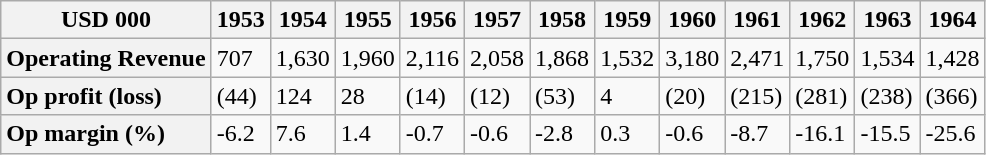<table class="wikitable plain-row-headers defaultright">
<tr>
<th>USD 000</th>
<th>1953</th>
<th>1954</th>
<th>1955</th>
<th>1956</th>
<th>1957</th>
<th>1958</th>
<th>1959</th>
<th>1960</th>
<th>1961</th>
<th>1962</th>
<th>1963</th>
<th>1964</th>
</tr>
<tr>
<th style="text-align: left;">Operating Revenue</th>
<td>707</td>
<td>1,630</td>
<td>1,960</td>
<td>2,116</td>
<td>2,058</td>
<td>1,868</td>
<td>1,532</td>
<td>3,180</td>
<td>2,471</td>
<td>1,750</td>
<td>1,534</td>
<td>1,428</td>
</tr>
<tr>
<th style="text-align: left;">Op profit (loss)</th>
<td>(44)</td>
<td>124</td>
<td>28</td>
<td>(14)</td>
<td>(12)</td>
<td>(53)</td>
<td>4</td>
<td>(20)</td>
<td>(215)</td>
<td>(281)</td>
<td>(238)</td>
<td>(366)</td>
</tr>
<tr>
<th style="text-align: left;">Op margin (%)</th>
<td>-6.2</td>
<td>7.6</td>
<td>1.4</td>
<td>-0.7</td>
<td>-0.6</td>
<td>-2.8</td>
<td>0.3</td>
<td>-0.6</td>
<td>-8.7</td>
<td>-16.1</td>
<td>-15.5</td>
<td>-25.6</td>
</tr>
</table>
